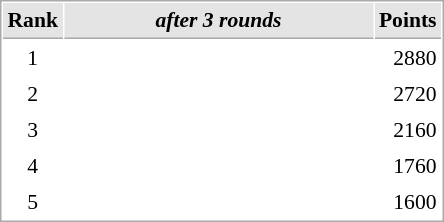<table cellspacing="1" cellpadding="3" style="border:1px solid #aaa; font-size:90%;">
<tr style="background:#e4e4e4;">
<th style="border-bottom:1px solid #aaa; width:10px;">Rank</th>
<th style="border-bottom:1px solid #aaa; width:200px; white-space:nowrap;"><em>after 3 rounds</em> </th>
<th style="border-bottom:1px solid #aaa; width:20px;">Points</th>
</tr>
<tr>
<td align=center>1</td>
<td></td>
<td align=right>2880</td>
</tr>
<tr>
<td align=center>2</td>
<td></td>
<td align=right>2720</td>
</tr>
<tr>
<td align=center>3</td>
<td></td>
<td align=right>2160</td>
</tr>
<tr>
<td align=center>4</td>
<td></td>
<td align=right>1760</td>
</tr>
<tr>
<td align=center>5</td>
<td></td>
<td align=right>1600</td>
</tr>
</table>
